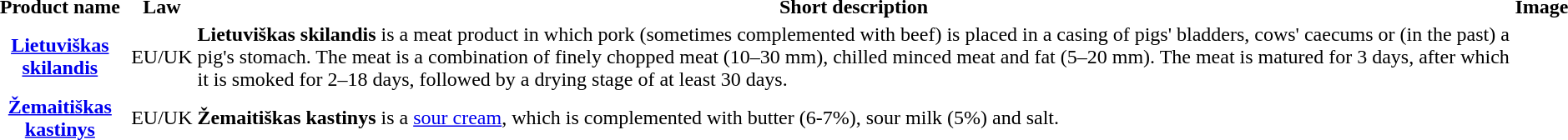<table>
<tr>
<th>Product name</th>
<th>Law</th>
<th>Short description</th>
<th>Image</th>
</tr>
<tr>
<th><a href='#'>Lietuviškas skilandis</a></th>
<td>EU/UK</td>
<td><strong>Lietuviškas skilandis</strong> is a meat product in which pork (sometimes complemented with beef) is placed in a casing of pigs' bladders, cows' caecums or (in the past) a pig's stomach. The meat is a combination of finely chopped meat (10–30 mm), chilled minced meat and fat (5–20 mm). The meat is matured for 3 days, after which it is smoked for 2–18 days, followed by a drying stage of at least 30 days.</td>
<td></td>
</tr>
<tr>
<th><a href='#'>Žemaitiškas kastinys</a></th>
<td>EU/UK</td>
<td><strong>Žemaitiškas kastinys</strong> is a <a href='#'>sour cream</a>, which is complemented with butter (6-7%), sour milk (5%) and salt.</td>
<td></td>
</tr>
</table>
